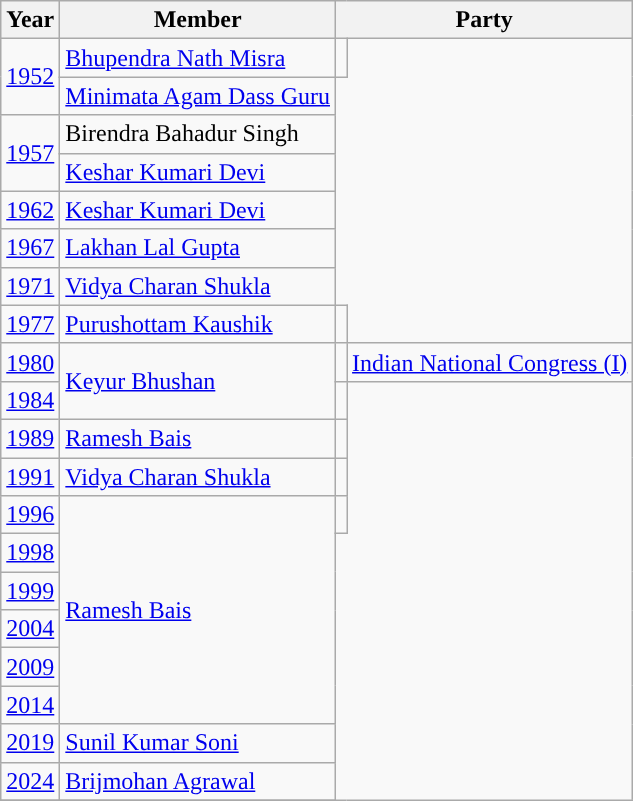<table class="wikitable">
<tr>
<th>Year</th>
<th>Member</th>
<th colspan=2>Party</th>
</tr>
<tr>
<td rowspan="2"><a href='#'>1952</a></td>
<td><a href='#'>Bhupendra Nath Misra</a></td>
<td></td>
</tr>
<tr>
<td><a href='#'>Minimata Agam Dass Guru</a></td>
</tr>
<tr>
<td rowspan="2"><a href='#'>1957</a></td>
<td>Birendra Bahadur Singh</td>
</tr>
<tr>
<td><a href='#'>Keshar Kumari Devi</a></td>
</tr>
<tr>
<td><a href='#'>1962</a></td>
<td><a href='#'>Keshar Kumari Devi</a>  </td>
</tr>
<tr>
<td><a href='#'>1967</a></td>
<td><a href='#'>Lakhan Lal Gupta</a></td>
</tr>
<tr>
<td><a href='#'>1971</a></td>
<td><a href='#'>Vidya Charan Shukla</a></td>
</tr>
<tr>
<td><a href='#'>1977</a></td>
<td><a href='#'>Purushottam Kaushik</a></td>
<td></td>
</tr>
<tr>
<td><a href='#'>1980</a></td>
<td rowspan="2"><a href='#'>Keyur Bhushan</a></td>
<td style="background-color: "></td>
<td><a href='#'>Indian National Congress (I)</a></td>
</tr>
<tr>
<td><a href='#'>1984</a></td>
<td></td>
</tr>
<tr>
<td><a href='#'>1989</a></td>
<td><a href='#'>Ramesh Bais</a></td>
<td></td>
</tr>
<tr>
<td><a href='#'>1991</a></td>
<td><a href='#'>Vidya Charan Shukla</a></td>
<td></td>
</tr>
<tr>
<td><a href='#'>1996</a></td>
<td rowspan="6"><a href='#'>Ramesh Bais</a></td>
<td></td>
</tr>
<tr>
<td><a href='#'>1998</a></td>
</tr>
<tr>
<td><a href='#'>1999</a></td>
</tr>
<tr>
<td><a href='#'>2004</a></td>
</tr>
<tr>
<td><a href='#'>2009</a></td>
</tr>
<tr>
<td><a href='#'>2014</a></td>
</tr>
<tr>
<td><a href='#'>2019</a></td>
<td><a href='#'>Sunil Kumar Soni</a></td>
</tr>
<tr>
<td><a href='#'>2024</a></td>
<td><a href='#'>Brijmohan Agrawal</a></td>
</tr>
<tr>
</tr>
</table>
